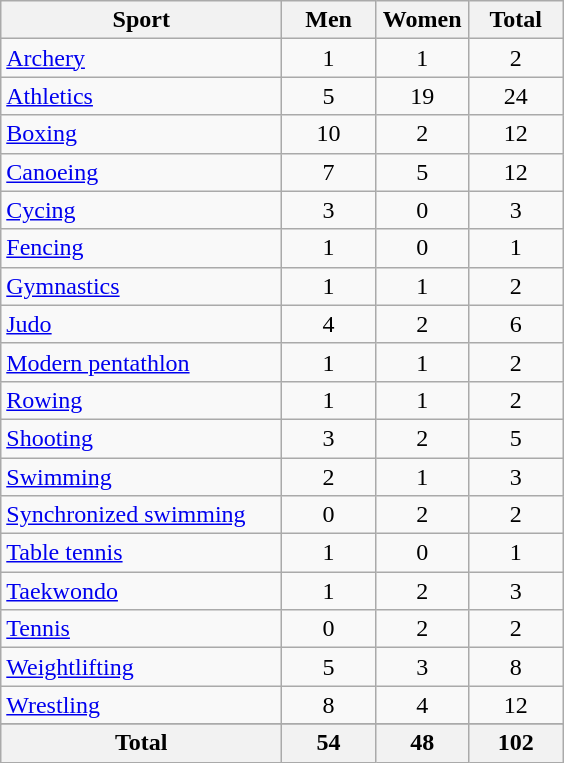<table class="wikitable sortable" style="text-align:center;">
<tr>
<th width=180>Sport</th>
<th width=55>Men</th>
<th width=55>Women</th>
<th width=55>Total</th>
</tr>
<tr>
<td align=left><a href='#'>Archery</a></td>
<td>1</td>
<td>1</td>
<td>2</td>
</tr>
<tr>
<td align=left><a href='#'>Athletics</a></td>
<td>5</td>
<td>19</td>
<td>24</td>
</tr>
<tr>
<td align=left><a href='#'>Boxing</a></td>
<td>10</td>
<td>2</td>
<td>12</td>
</tr>
<tr>
<td align=left><a href='#'>Canoeing</a></td>
<td>7</td>
<td>5</td>
<td>12</td>
</tr>
<tr>
<td align=left><a href='#'>Cycing</a></td>
<td>3</td>
<td>0</td>
<td>3</td>
</tr>
<tr>
<td align=left><a href='#'>Fencing</a></td>
<td>1</td>
<td>0</td>
<td>1</td>
</tr>
<tr>
<td align=left><a href='#'>Gymnastics</a></td>
<td>1</td>
<td>1</td>
<td>2</td>
</tr>
<tr>
<td align=left><a href='#'>Judo</a></td>
<td>4</td>
<td>2</td>
<td>6</td>
</tr>
<tr>
<td align=left><a href='#'>Modern pentathlon</a></td>
<td>1</td>
<td>1</td>
<td>2</td>
</tr>
<tr>
<td align=left><a href='#'>Rowing</a></td>
<td>1</td>
<td>1</td>
<td>2</td>
</tr>
<tr>
<td align=left><a href='#'>Shooting</a></td>
<td>3</td>
<td>2</td>
<td>5</td>
</tr>
<tr>
<td align=left><a href='#'>Swimming</a></td>
<td>2</td>
<td>1</td>
<td>3</td>
</tr>
<tr>
<td align=left><a href='#'>Synchronized swimming</a></td>
<td>0</td>
<td>2</td>
<td>2</td>
</tr>
<tr>
<td align=left><a href='#'>Table tennis</a></td>
<td>1</td>
<td>0</td>
<td>1</td>
</tr>
<tr>
<td align=left><a href='#'>Taekwondo</a></td>
<td>1</td>
<td>2</td>
<td>3</td>
</tr>
<tr>
<td align=left><a href='#'>Tennis</a></td>
<td>0</td>
<td>2</td>
<td>2</td>
</tr>
<tr>
<td align=left><a href='#'>Weightlifting</a></td>
<td>5</td>
<td>3</td>
<td>8</td>
</tr>
<tr>
<td align=left><a href='#'>Wrestling</a></td>
<td>8</td>
<td>4</td>
<td>12</td>
</tr>
<tr>
</tr>
<tr class="sortbottom">
<th>Total</th>
<th>54</th>
<th>48</th>
<th>102</th>
</tr>
</table>
